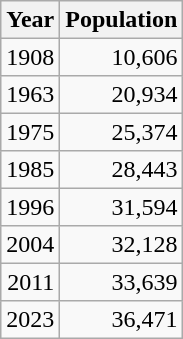<table class="wikitable" style="line-height:1.1em;">
<tr>
<th>Year</th>
<th>Population</th>
</tr>
<tr align="right">
<td>1908</td>
<td>10,606</td>
</tr>
<tr align="right">
<td>1963</td>
<td>20,934</td>
</tr>
<tr align="right">
<td>1975</td>
<td>25,374</td>
</tr>
<tr align="right">
<td>1985</td>
<td>28,443</td>
</tr>
<tr align="right">
<td>1996</td>
<td>31,594</td>
</tr>
<tr align="right">
<td>2004</td>
<td>32,128</td>
</tr>
<tr align="right">
<td>2011</td>
<td>33,639</td>
</tr>
<tr align="right">
<td>2023</td>
<td>36,471</td>
</tr>
</table>
